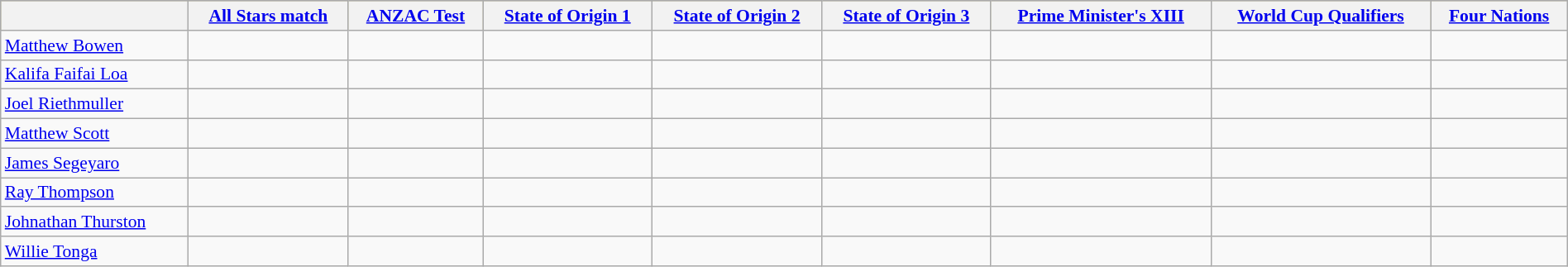<table class="wikitable"  style="width:100%; font-size:90%;">
<tr style="background:#bdb76b;">
<th></th>
<th><a href='#'>All Stars match</a></th>
<th><a href='#'>ANZAC Test</a></th>
<th><a href='#'>State of Origin 1</a></th>
<th><a href='#'>State of Origin 2</a></th>
<th><a href='#'>State of Origin 3</a></th>
<th><a href='#'>Prime Minister's XIII</a></th>
<th><a href='#'>World Cup Qualifiers</a></th>
<th><a href='#'>Four Nations</a></th>
</tr>
<tr>
<td><a href='#'>Matthew Bowen</a></td>
<td></td>
<td></td>
<td></td>
<td></td>
<td></td>
<td></td>
<td></td>
<td></td>
</tr>
<tr>
<td><a href='#'>Kalifa Faifai Loa</a></td>
<td></td>
<td></td>
<td></td>
<td></td>
<td></td>
<td></td>
<td></td>
<td></td>
</tr>
<tr>
<td><a href='#'>Joel Riethmuller</a></td>
<td></td>
<td></td>
<td></td>
<td></td>
<td></td>
<td></td>
<td></td>
<td></td>
</tr>
<tr>
<td><a href='#'>Matthew Scott</a></td>
<td></td>
<td></td>
<td></td>
<td></td>
<td></td>
<td></td>
<td></td>
<td></td>
</tr>
<tr>
<td><a href='#'>James Segeyaro</a></td>
<td></td>
<td></td>
<td></td>
<td></td>
<td></td>
<td></td>
<td></td>
<td></td>
</tr>
<tr>
<td><a href='#'>Ray Thompson</a></td>
<td></td>
<td></td>
<td></td>
<td></td>
<td></td>
<td></td>
<td></td>
<td></td>
</tr>
<tr>
<td><a href='#'>Johnathan Thurston</a></td>
<td></td>
<td></td>
<td></td>
<td></td>
<td></td>
<td></td>
<td></td>
<td></td>
</tr>
<tr>
<td><a href='#'>Willie Tonga</a></td>
<td></td>
<td></td>
<td></td>
<td></td>
<td></td>
<td></td>
<td></td>
<td></td>
</tr>
</table>
